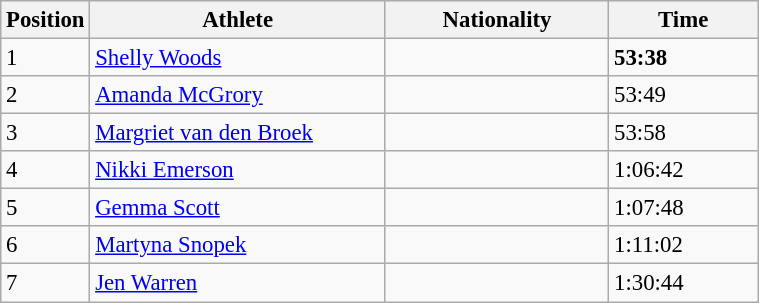<table class="wikitable sortable" border="1"  style="font-size:95%;" width=40%>
<tr>
<th width="10%">Position</th>
<th width="40%">Athlete</th>
<th width="30%">Nationality</th>
<th width="20%">Time</th>
</tr>
<tr>
<td>1</td>
<td><a href='#'>Shelly Woods</a></td>
<td></td>
<td><strong>53:38</strong></td>
</tr>
<tr>
<td>2</td>
<td><a href='#'>Amanda McGrory</a></td>
<td></td>
<td>53:49</td>
</tr>
<tr>
<td>3</td>
<td><a href='#'>Margriet van den Broek</a></td>
<td></td>
<td>53:58</td>
</tr>
<tr>
<td>4</td>
<td><a href='#'>Nikki Emerson</a></td>
<td></td>
<td>1:06:42</td>
</tr>
<tr>
<td>5</td>
<td><a href='#'>Gemma Scott</a></td>
<td></td>
<td>1:07:48</td>
</tr>
<tr>
<td>6</td>
<td><a href='#'>Martyna Snopek</a></td>
<td></td>
<td>1:11:02</td>
</tr>
<tr>
<td>7</td>
<td><a href='#'>Jen Warren</a></td>
<td></td>
<td>1:30:44</td>
</tr>
</table>
